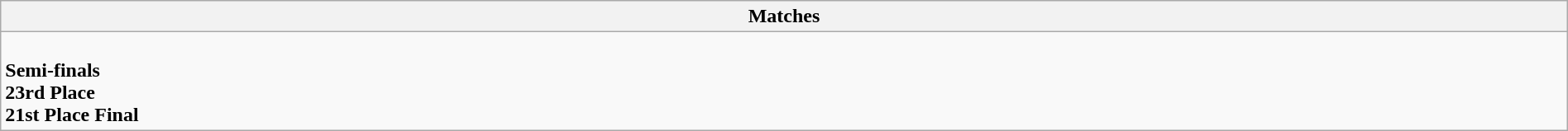<table class="wikitable collapsible collapsed" style="width:100%;">
<tr>
<th>Matches</th>
</tr>
<tr>
<td><br><strong>Semi-finals</strong>

<br><strong>23rd Place</strong>
<br><strong>21st Place Final</strong>
</td>
</tr>
</table>
